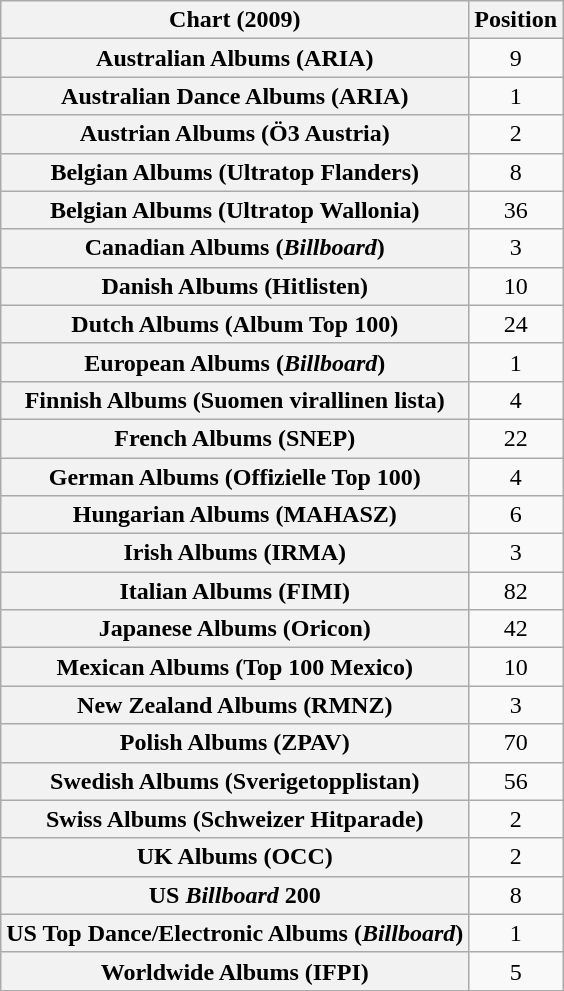<table class="wikitable sortable plainrowheaders" style="text-align:center">
<tr>
<th scope="col">Chart (2009)</th>
<th scope="col">Position</th>
</tr>
<tr>
<th scope="row">Australian Albums (ARIA)</th>
<td>9</td>
</tr>
<tr>
<th scope="row">Australian Dance Albums (ARIA)</th>
<td>1</td>
</tr>
<tr>
<th scope="row">Austrian Albums (Ö3 Austria)</th>
<td>2</td>
</tr>
<tr>
<th scope="row">Belgian Albums (Ultratop Flanders)</th>
<td>8</td>
</tr>
<tr>
<th scope="row">Belgian Albums (Ultratop Wallonia)</th>
<td>36</td>
</tr>
<tr>
<th scope="row">Canadian Albums (<em>Billboard</em>)</th>
<td>3</td>
</tr>
<tr>
<th scope="row">Danish Albums (Hitlisten)</th>
<td>10</td>
</tr>
<tr>
<th scope="row">Dutch Albums (Album Top 100)</th>
<td>24</td>
</tr>
<tr>
<th scope="row">European Albums (<em>Billboard</em>)</th>
<td>1</td>
</tr>
<tr>
<th scope="row">Finnish Albums (Suomen virallinen lista)</th>
<td>4</td>
</tr>
<tr>
<th scope="row">French Albums (SNEP)</th>
<td>22</td>
</tr>
<tr>
<th scope="row">German Albums (Offizielle Top 100)</th>
<td>4</td>
</tr>
<tr>
<th scope="row">Hungarian Albums (MAHASZ)</th>
<td>6</td>
</tr>
<tr>
<th scope="row">Irish Albums (IRMA)</th>
<td>3</td>
</tr>
<tr>
<th scope="row">Italian Albums (FIMI)</th>
<td>82</td>
</tr>
<tr>
<th scope="row">Japanese Albums (Oricon)</th>
<td>42</td>
</tr>
<tr>
<th scope="row">Mexican Albums (Top 100 Mexico)</th>
<td>10</td>
</tr>
<tr>
<th scope="row">New Zealand Albums (RMNZ)</th>
<td>3</td>
</tr>
<tr>
<th scope="row">Polish Albums (ZPAV)</th>
<td>70</td>
</tr>
<tr>
<th scope="row">Swedish Albums (Sverigetopplistan)</th>
<td>56</td>
</tr>
<tr>
<th scope="row">Swiss Albums (Schweizer Hitparade)</th>
<td>2</td>
</tr>
<tr>
<th scope="row">UK Albums (OCC)</th>
<td>2</td>
</tr>
<tr>
<th scope="row">US <em>Billboard</em> 200</th>
<td>8</td>
</tr>
<tr>
<th scope="row">US Top Dance/Electronic Albums (<em>Billboard</em>)</th>
<td>1</td>
</tr>
<tr>
<th scope="row">Worldwide Albums (IFPI)</th>
<td>5</td>
</tr>
</table>
